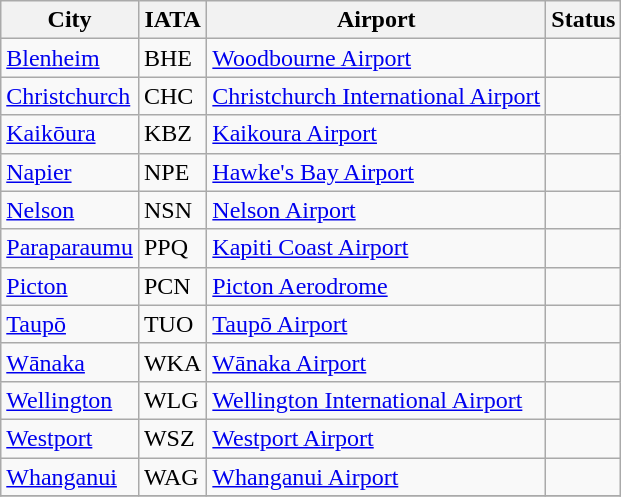<table class="wikitable sortable toccolours plainrowheaders">
<tr>
<th scope="col">City</th>
<th scope="col">IATA</th>
<th scope="col">Airport</th>
<th scope="col">Status</th>
</tr>
<tr>
<td><a href='#'>Blenheim</a></td>
<td>BHE</td>
<td><a href='#'>Woodbourne Airport</a></td>
<td></td>
</tr>
<tr>
<td><a href='#'>Christchurch</a></td>
<td>CHC</td>
<td><a href='#'>Christchurch International Airport</a></td>
<td></td>
</tr>
<tr>
<td><a href='#'>Kaikōura</a></td>
<td>KBZ</td>
<td><a href='#'>Kaikoura Airport</a></td>
<td></td>
</tr>
<tr>
<td><a href='#'>Napier</a></td>
<td>NPE</td>
<td><a href='#'>Hawke's Bay Airport</a></td>
<td></td>
</tr>
<tr>
<td><a href='#'>Nelson</a></td>
<td>NSN</td>
<td><a href='#'>Nelson Airport</a></td>
<td></td>
</tr>
<tr>
<td><a href='#'>Paraparaumu</a></td>
<td>PPQ</td>
<td><a href='#'>Kapiti Coast Airport</a></td>
<td></td>
</tr>
<tr>
<td><a href='#'>Picton</a></td>
<td>PCN</td>
<td><a href='#'>Picton Aerodrome</a></td>
<td></td>
</tr>
<tr>
<td><a href='#'>Taupō</a></td>
<td>TUO</td>
<td><a href='#'>Taupō Airport</a></td>
<td> </td>
</tr>
<tr>
<td><a href='#'>Wānaka</a></td>
<td>WKA</td>
<td><a href='#'>Wānaka Airport</a></td>
<td></td>
</tr>
<tr>
<td><a href='#'>Wellington</a></td>
<td>WLG</td>
<td><a href='#'>Wellington International Airport</a></td>
<td></td>
</tr>
<tr>
<td><a href='#'>Westport</a></td>
<td>WSZ</td>
<td><a href='#'>Westport Airport</a></td>
<td></td>
</tr>
<tr>
<td><a href='#'>Whanganui</a></td>
<td>WAG</td>
<td><a href='#'>Whanganui Airport</a></td>
<td></td>
</tr>
<tr>
</tr>
</table>
